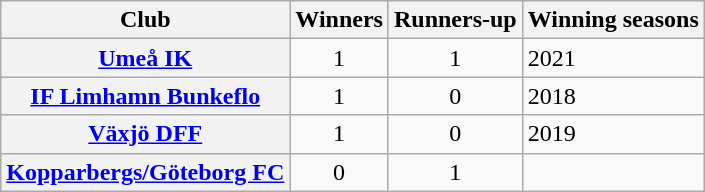<table class="wikitable">
<tr>
<th>Club</th>
<th>Winners</th>
<th>Runners-up</th>
<th>Winning seasons</th>
</tr>
<tr>
<th><a href='#'>Umeå IK</a></th>
<td align="center">1</td>
<td align="center">1</td>
<td>2021</td>
</tr>
<tr>
<th><a href='#'>IF Limhamn Bunkeflo</a></th>
<td align="center">1</td>
<td align="center">0</td>
<td>2018</td>
</tr>
<tr>
<th><a href='#'>Växjö DFF</a></th>
<td align="center">1</td>
<td align="center">0</td>
<td>2019</td>
</tr>
<tr>
<th><a href='#'>Kopparbergs/Göteborg FC</a></th>
<td align="center">0</td>
<td align="center">1</td>
<td></td>
</tr>
</table>
